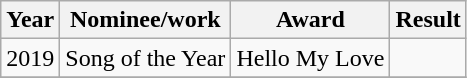<table class="wikitable">
<tr>
<th>Year</th>
<th>Nominee/work</th>
<th>Award</th>
<th>Result</th>
</tr>
<tr>
<td>2019</td>
<td>Song of the Year</td>
<td>Hello My Love</td>
<td></td>
</tr>
<tr>
</tr>
</table>
